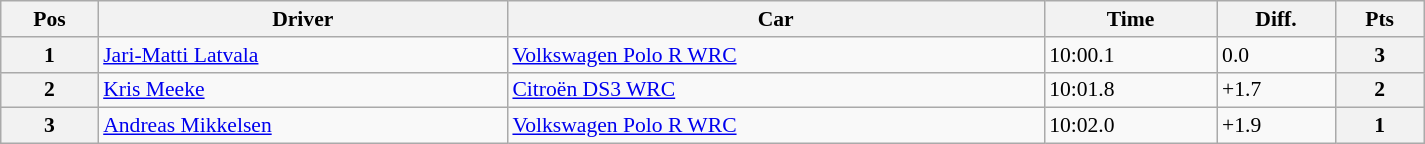<table class="wikitable" width=80% style="text-align: left; font-size: 90%; max-width: 950px;">
<tr>
<th>Pos</th>
<th>Driver</th>
<th>Car</th>
<th>Time</th>
<th>Diff.</th>
<th>Pts</th>
</tr>
<tr>
<th>1</th>
<td> <a href='#'>Jari-Matti Latvala</a></td>
<td><a href='#'>Volkswagen Polo R WRC</a></td>
<td>10:00.1</td>
<td>0.0</td>
<th><strong>3</strong></th>
</tr>
<tr>
<th>2</th>
<td> <a href='#'>Kris Meeke</a></td>
<td><a href='#'>Citroën DS3 WRC</a></td>
<td>10:01.8</td>
<td>+1.7</td>
<th><strong>2</strong></th>
</tr>
<tr>
<th>3</th>
<td> <a href='#'>Andreas Mikkelsen</a></td>
<td><a href='#'>Volkswagen Polo R WRC</a></td>
<td>10:02.0</td>
<td>+1.9</td>
<th><strong>1</strong></th>
</tr>
</table>
